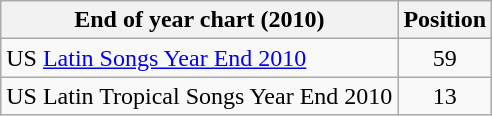<table class="wikitable sortable">
<tr>
<th>End of year chart (2010)</th>
<th>Position</th>
</tr>
<tr>
<td>US <a href='#'>Latin Songs Year End 2010</a></td>
<td align="center">59</td>
</tr>
<tr>
<td>US Latin Tropical Songs Year End 2010</td>
<td align="center">13</td>
</tr>
</table>
